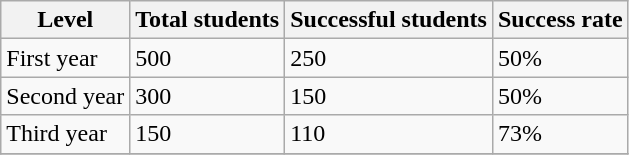<table class="wikitable">
<tr>
<th>Level</th>
<th>Total students</th>
<th>Successful students</th>
<th>Success rate</th>
</tr>
<tr align="left">
<td>First year</td>
<td>500</td>
<td>250</td>
<td>50%</td>
</tr>
<tr align="left">
<td>Second year</td>
<td>300</td>
<td>150</td>
<td>50%</td>
</tr>
<tr align="left">
<td>Third year</td>
<td>150</td>
<td>110</td>
<td>73%</td>
</tr>
<tr align="left">
</tr>
</table>
